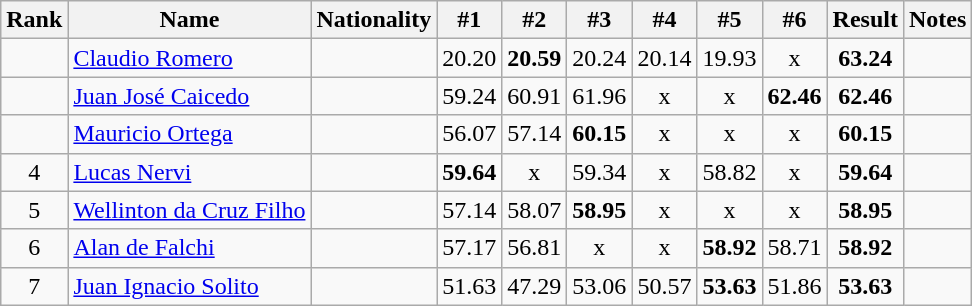<table class="wikitable sortable" style="text-align:center">
<tr>
<th>Rank</th>
<th>Name</th>
<th>Nationality</th>
<th>#1</th>
<th>#2</th>
<th>#3</th>
<th>#4</th>
<th>#5</th>
<th>#6</th>
<th>Result</th>
<th>Notes</th>
</tr>
<tr>
<td></td>
<td align=left><a href='#'>Claudio Romero</a></td>
<td align=left></td>
<td>20.20</td>
<td><strong>20.59</strong></td>
<td>20.24</td>
<td>20.14</td>
<td>19.93</td>
<td>x</td>
<td><strong>63.24</strong></td>
<td></td>
</tr>
<tr>
<td></td>
<td align=left><a href='#'>Juan José Caicedo</a></td>
<td align=left></td>
<td>59.24</td>
<td>60.91</td>
<td>61.96</td>
<td>x</td>
<td>x</td>
<td><strong>62.46</strong></td>
<td><strong>62.46</strong></td>
<td></td>
</tr>
<tr>
<td></td>
<td align=left><a href='#'>Mauricio Ortega</a></td>
<td align=left></td>
<td>56.07</td>
<td>57.14</td>
<td><strong>60.15</strong></td>
<td>x</td>
<td>x</td>
<td>x</td>
<td><strong>60.15</strong></td>
<td></td>
</tr>
<tr>
<td>4</td>
<td align=left><a href='#'>Lucas Nervi</a></td>
<td align=left></td>
<td><strong>59.64</strong></td>
<td>x</td>
<td>59.34</td>
<td>x</td>
<td>58.82</td>
<td>x</td>
<td><strong>59.64</strong></td>
<td></td>
</tr>
<tr>
<td>5</td>
<td align=left><a href='#'>Wellinton da Cruz Filho</a></td>
<td align=left></td>
<td>57.14</td>
<td>58.07</td>
<td><strong>58.95</strong></td>
<td>x</td>
<td>x</td>
<td>x</td>
<td><strong>58.95</strong></td>
<td></td>
</tr>
<tr>
<td>6</td>
<td align=left><a href='#'>Alan de Falchi</a></td>
<td align=left></td>
<td>57.17</td>
<td>56.81</td>
<td>x</td>
<td>x</td>
<td><strong>58.92</strong></td>
<td>58.71</td>
<td><strong>58.92</strong></td>
<td></td>
</tr>
<tr>
<td>7</td>
<td align=left><a href='#'>Juan Ignacio Solito</a></td>
<td align=left></td>
<td>51.63</td>
<td>47.29</td>
<td>53.06</td>
<td>50.57</td>
<td><strong>53.63</strong></td>
<td>51.86</td>
<td><strong>53.63</strong></td>
<td></td>
</tr>
</table>
